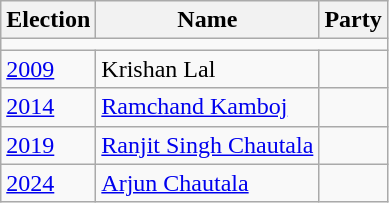<table class="wikitable sortable">
<tr>
<th>Election</th>
<th>Name</th>
<th colspan="2">Party</th>
</tr>
<tr>
<td colspan=4></td>
</tr>
<tr>
<td><a href='#'>2009</a></td>
<td>Krishan Lal</td>
<td></td>
</tr>
<tr>
<td><a href='#'>2014</a></td>
<td><a href='#'>Ramchand Kamboj</a></td>
</tr>
<tr>
<td><a href='#'>2019</a></td>
<td><a href='#'>Ranjit Singh Chautala</a></td>
<td></td>
</tr>
<tr>
<td><a href='#'>2024</a></td>
<td><a href='#'>Arjun Chautala</a></td>
<td></td>
</tr>
</table>
